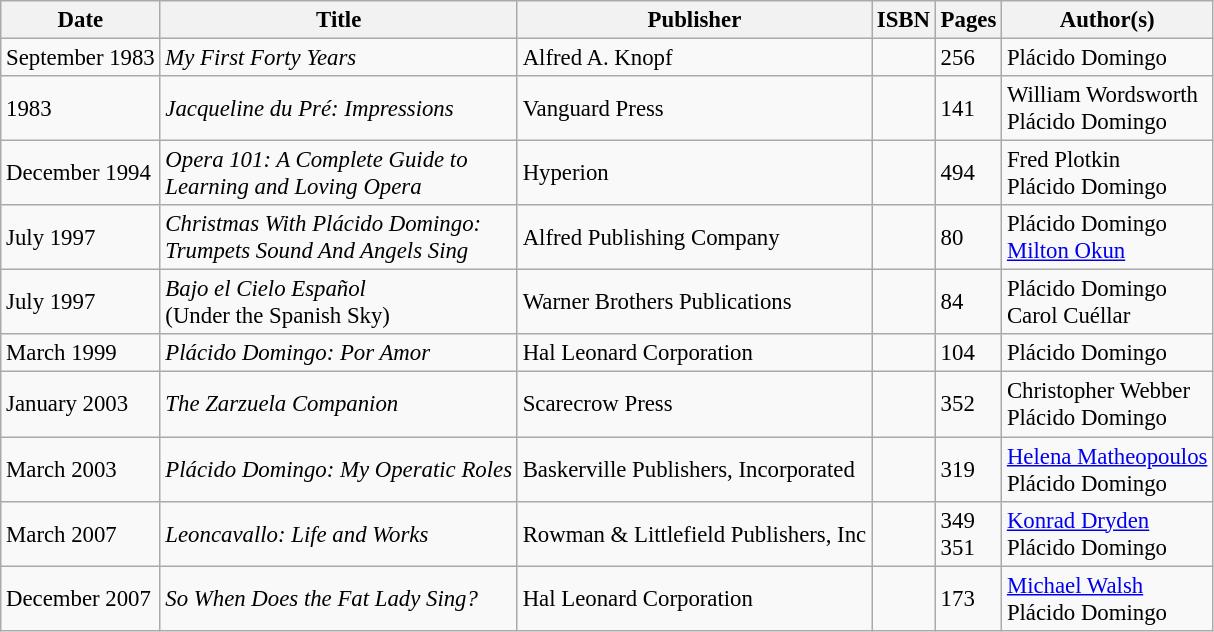<table class="wikitable" style="font-size:95%">
<tr>
<th>Date</th>
<th>Title</th>
<th>Publisher</th>
<th>ISBN</th>
<th>Pages</th>
<th>Author(s)</th>
</tr>
<tr>
<td>September 1983</td>
<td><em>My First Forty Years</em></td>
<td>Alfred A. Knopf</td>
<td></td>
<td>256</td>
<td>Plácido Domingo</td>
</tr>
<tr>
<td>1983</td>
<td><em>Jacqueline du Pré: Impressions</em></td>
<td>Vanguard Press</td>
<td></td>
<td>141</td>
<td>William Wordsworth<br>Plácido Domingo</td>
</tr>
<tr>
<td>December 1994</td>
<td><em>Opera 101: A Complete Guide to<br>Learning and Loving Opera</em></td>
<td>Hyperion</td>
<td></td>
<td>494</td>
<td>Fred Plotkin<br>Plácido Domingo</td>
</tr>
<tr>
<td>July 1997</td>
<td><em>Christmas With Plácido Domingo:<br>Trumpets Sound And Angels Sing</em></td>
<td>Alfred Publishing Company</td>
<td></td>
<td>80</td>
<td>Plácido Domingo<br><a href='#'>Milton Okun</a></td>
</tr>
<tr>
<td>July 1997</td>
<td><em>Bajo el Cielo Español</em><br>(Under the Spanish Sky)</td>
<td>Warner Brothers Publications</td>
<td></td>
<td>84</td>
<td>Plácido Domingo<br>Carol Cuéllar</td>
</tr>
<tr>
<td>March 1999</td>
<td><em>Plácido Domingo: Por Amor</em></td>
<td>Hal Leonard Corporation</td>
<td></td>
<td>104</td>
<td>Plácido Domingo</td>
</tr>
<tr>
<td>January 2003</td>
<td><em>The Zarzuela Companion</em></td>
<td>Scarecrow Press</td>
<td></td>
<td>352</td>
<td>Christopher Webber<br>Plácido Domingo</td>
</tr>
<tr>
<td>March 2003</td>
<td><em>Plácido Domingo: My Operatic Roles</em></td>
<td>Baskerville Publishers, Incorporated</td>
<td></td>
<td>319</td>
<td><a href='#'>Helena Matheopoulos</a><br>Plácido Domingo</td>
</tr>
<tr>
<td>March 2007</td>
<td><em>Leoncavallo: Life and Works</em></td>
<td>Rowman & Littlefield Publishers, Inc</td>
<td><br></td>
<td>349<br>351</td>
<td><a href='#'>Konrad Dryden</a><br>Plácido Domingo</td>
</tr>
<tr>
<td>December 2007</td>
<td><em>So When Does the Fat Lady Sing?</em></td>
<td>Hal Leonard Corporation</td>
<td></td>
<td>173</td>
<td><a href='#'>Michael Walsh</a><br>Plácido Domingo</td>
</tr>
</table>
